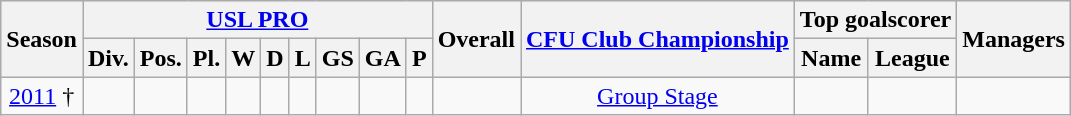<table class="wikitable">
<tr style="background:#efefef;">
<th rowspan="2">Season</th>
<th colspan="9"><a href='#'>USL PRO</a></th>
<th rowspan="2">Overall</th>
<th rowspan="2"><a href='#'>CFU Club Championship</a></th>
<th colspan="2">Top goalscorer</th>
<th rowspan="2">Managers</th>
</tr>
<tr>
<th>Div.</th>
<th>Pos.</th>
<th>Pl.</th>
<th>W</th>
<th>D</th>
<th>L</th>
<th>GS</th>
<th>GA</th>
<th>P</th>
<th>Name</th>
<th>League</th>
</tr>
<tr>
<td align=center><a href='#'>2011</a> †</td>
<td align=center></td>
<td align=center></td>
<td align=center></td>
<td align=center></td>
<td align=center></td>
<td align=center></td>
<td align=center></td>
<td align=center></td>
<td align=center></td>
<td align=center></td>
<td align=center><a href='#'>Group Stage</a></td>
<td align=center></td>
<td align=center></td>
<td align=center></td>
</tr>
</table>
